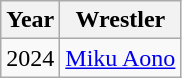<table class="wikitable">
<tr>
<th>Year</th>
<th>Wrestler</th>
</tr>
<tr>
<td>2024</td>
<td><a href='#'>Miku Aono</a></td>
</tr>
</table>
